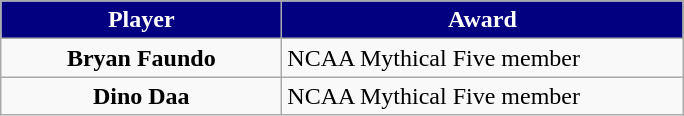<table class="wikitable" style="text-align: left">
<tr>
<th style="color: white; background-color: #020080; width:180px">Player</th>
<th style="color: white; background-color: #020080; width:260px">Award</th>
</tr>
<tr>
<td style="text-align:center;"><strong>Bryan Faundo</strong></td>
<td>NCAA Mythical Five member</td>
</tr>
<tr>
<td style="text-align:center;"><strong>Dino Daa</strong></td>
<td>NCAA Mythical Five member</td>
</tr>
</table>
